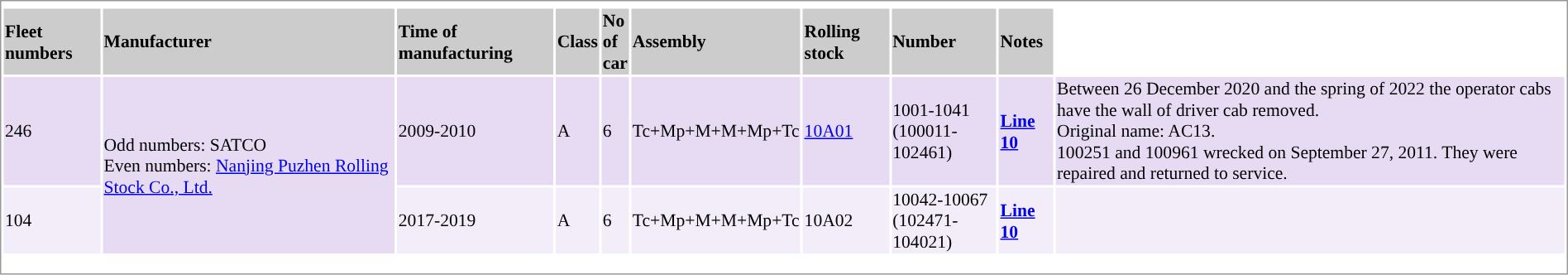<table class="mw-collapsible sortable" border="0" style="border:1px solid #999;background-color:white;text-align:left;font-size:90%">
<tr>
<th colspan="9" style="text-align: center"></th>
</tr>
<tr bgcolor="#cccccc">
<th>Fleet numbers</th>
<th>Manufacturer</th>
<th>Time of manufacturing</th>
<th>Class</th>
<th>No <br>of<br> car</th>
<th class="unsortable">Assembly</th>
<th>Rolling stock</th>
<th>Number</th>
<th class="unsortable">Notes<br><onlyinclude></th>
</tr>
<tr bgcolor="#e6dbf3">
<td>246</td>
<td rowspan="2">Odd numbers: SATCO<br>Even numbers: <a href='#'>Nanjing Puzhen Rolling Stock Co., Ltd.</a></td>
<td>2009-2010</td>
<td>A</td>
<td>6</td>
<td>Tc+Mp+M+M+Mp+Tc</td>
<td><a href='#'>10A01</a></td>
<td>1001-1041<br>(100011-102461)<includeonly></td>
<td><a href='#'><span><strong>Line 10</strong></span></a></includeonly></td>
<td> Between 26 December 2020 and the spring of 2022 the operator cabs have the wall of driver cab removed.<br> Original name: AC13. <br>100251 and 100961 wrecked on September 27, 2011. They were repaired and returned to service.</td>
</tr>
<tr bgcolor="#f2edf9">
<td>104</td>
<td>2017-2019</td>
<td>A</td>
<td>6</td>
<td>Tc+Mp+M+M+Mp+Tc</td>
<td>10A02</td>
<td>10042-10067<br>(102471-104021)<includeonly></td>
<td><a href='#'><span><strong>Line 10</strong></span></a></includeonly></td>
<td><br></onlyinclude></td>
</tr>
<tr style="background:#">
</tr>
<tr style="background:#">
<td colspan="9"></td>
</tr>
<tr>
<td colspan="7"></td>
</tr>
<tr style="background: #">
<td colspan="9"></td>
</tr>
</table>
